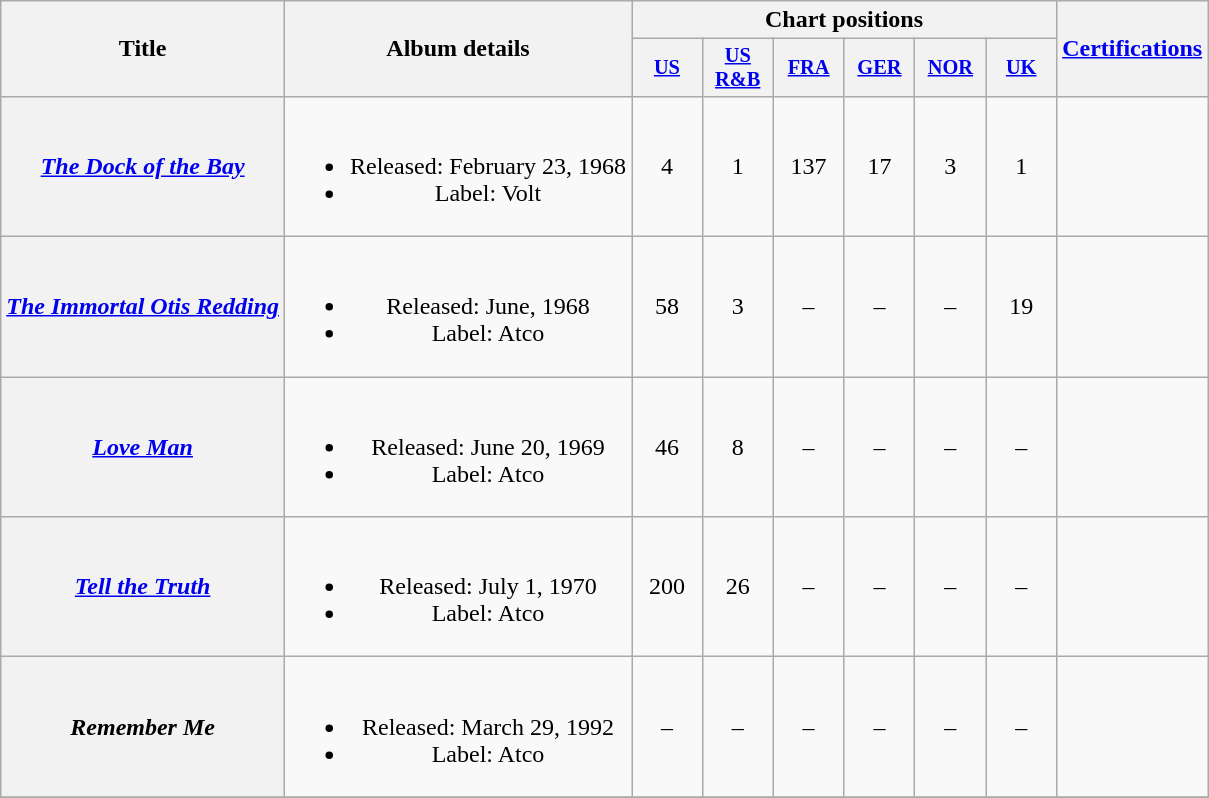<table class="wikitable plainrowheaders" style="text-align:center;">
<tr>
<th rowspan="2">Title</th>
<th rowspan="2">Album details</th>
<th colspan="6">Chart positions</th>
<th rowspan="2"><a href='#'>Certifications</a></th>
</tr>
<tr>
<th style="width:3em;font-size:85%"><a href='#'>US</a><br></th>
<th style="width:3em;font-size:85%"><a href='#'>US R&B</a><br></th>
<th style="width:3em;font-size:85%"><a href='#'>FRA</a><br></th>
<th style="width:3em;font-size:85%"><a href='#'>GER</a><br></th>
<th style="width:3em;font-size:85%"><a href='#'>NOR</a><br></th>
<th style="width:3em;font-size:85%"><a href='#'>UK</a><br></th>
</tr>
<tr>
<th scope="row"><em><a href='#'>The Dock of the Bay</a></em></th>
<td><br><ul><li>Released: February 23, 1968</li><li>Label: Volt</li></ul></td>
<td>4</td>
<td>1</td>
<td>137</td>
<td>17</td>
<td>3</td>
<td>1</td>
<td></td>
</tr>
<tr>
<th scope="row"><em><a href='#'>The Immortal Otis Redding</a></em></th>
<td><br><ul><li>Released: June, 1968</li><li>Label: Atco</li></ul></td>
<td>58</td>
<td>3</td>
<td>–</td>
<td>–</td>
<td>–</td>
<td>19</td>
<td></td>
</tr>
<tr>
<th scope="row"><em><a href='#'>Love Man</a></em></th>
<td><br><ul><li>Released: June 20, 1969</li><li>Label: Atco</li></ul></td>
<td>46</td>
<td>8</td>
<td>–</td>
<td>–</td>
<td>–</td>
<td>–</td>
<td></td>
</tr>
<tr>
<th scope="row"><em><a href='#'>Tell the Truth</a></em></th>
<td><br><ul><li>Released: July 1, 1970</li><li>Label: Atco</li></ul></td>
<td>200</td>
<td>26</td>
<td>–</td>
<td>–</td>
<td>–</td>
<td>–</td>
<td></td>
</tr>
<tr>
<th scope="row"><em>Remember Me</em></th>
<td><br><ul><li>Released: March 29, 1992</li><li>Label: Atco</li></ul></td>
<td>–</td>
<td>–</td>
<td>–</td>
<td>–</td>
<td>–</td>
<td>–</td>
<td></td>
</tr>
<tr>
</tr>
</table>
